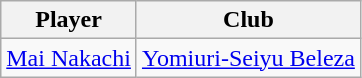<table class="wikitable">
<tr>
<th>Player</th>
<th>Club</th>
</tr>
<tr>
<td> <a href='#'>Mai Nakachi</a></td>
<td><a href='#'>Yomiuri-Seiyu Beleza</a></td>
</tr>
</table>
